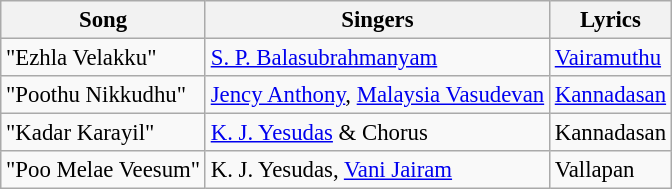<table class="wikitable" style="font-size:95%;">
<tr>
<th>Song</th>
<th>Singers</th>
<th>Lyrics</th>
</tr>
<tr>
<td>"Ezhla Velakku"</td>
<td><a href='#'>S. P. Balasubrahmanyam</a></td>
<td><a href='#'>Vairamuthu</a></td>
</tr>
<tr>
<td>"Poothu Nikkudhu"</td>
<td><a href='#'>Jency Anthony</a>, <a href='#'>Malaysia Vasudevan</a></td>
<td><a href='#'>Kannadasan</a></td>
</tr>
<tr>
<td>"Kadar Karayil"</td>
<td><a href='#'>K. J. Yesudas</a> & Chorus</td>
<td>Kannadasan</td>
</tr>
<tr>
<td>"Poo Melae Veesum"</td>
<td>K. J. Yesudas, <a href='#'>Vani Jairam</a></td>
<td>Vallapan</td>
</tr>
</table>
